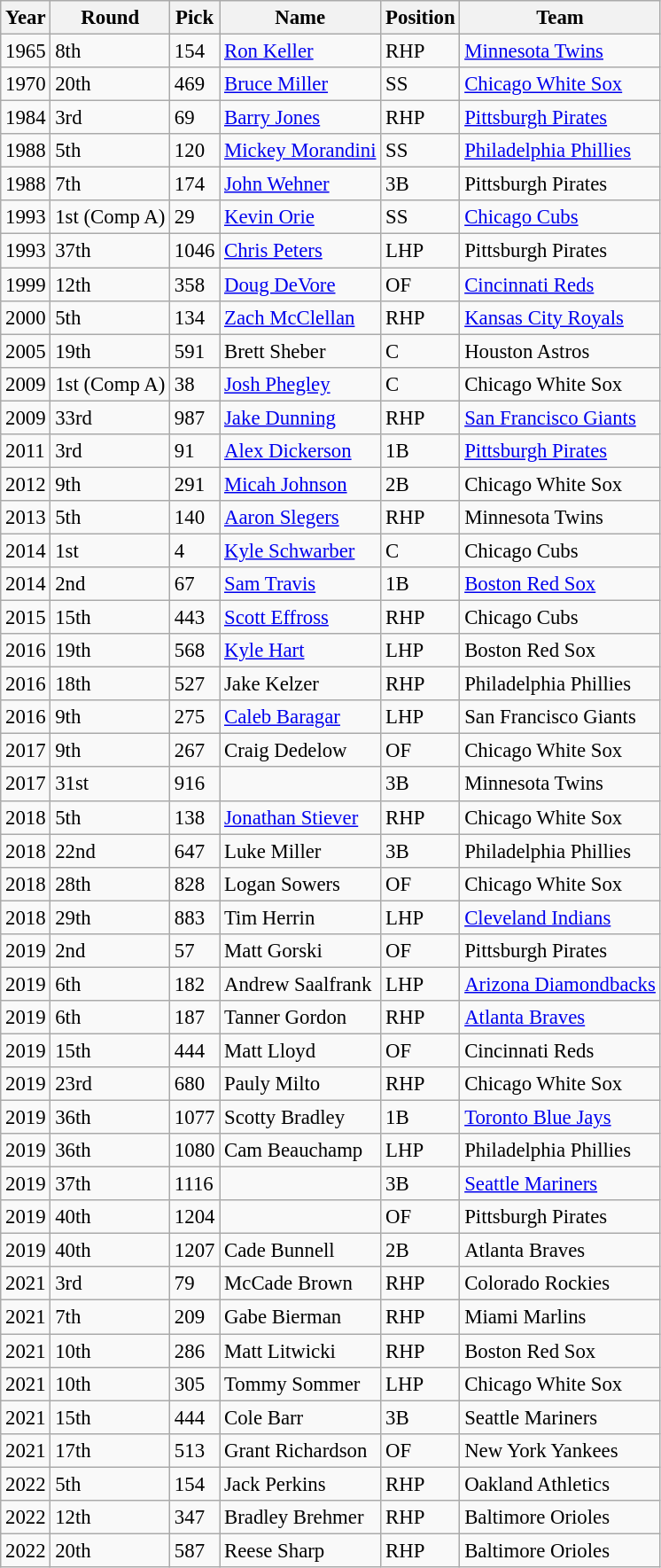<table class="wikitable sortable" style="font-size: 95%;">
<tr>
<th style=>Year</th>
<th style=>Round</th>
<th style=>Pick</th>
<th style=>Name</th>
<th style=>Position</th>
<th style=>Team</th>
</tr>
<tr>
<td>1965</td>
<td>8th</td>
<td>154</td>
<td><a href='#'>Ron Keller</a></td>
<td>RHP</td>
<td><a href='#'>Minnesota Twins</a></td>
</tr>
<tr>
<td>1970</td>
<td>20th</td>
<td>469</td>
<td><a href='#'>Bruce Miller</a></td>
<td>SS</td>
<td><a href='#'>Chicago White Sox</a></td>
</tr>
<tr>
<td>1984</td>
<td>3rd</td>
<td>69</td>
<td><a href='#'>Barry Jones</a></td>
<td>RHP</td>
<td><a href='#'>Pittsburgh Pirates</a></td>
</tr>
<tr>
<td>1988</td>
<td>5th</td>
<td>120</td>
<td><a href='#'>Mickey Morandini</a></td>
<td>SS</td>
<td><a href='#'>Philadelphia Phillies</a></td>
</tr>
<tr>
<td>1988</td>
<td>7th</td>
<td>174</td>
<td><a href='#'>John Wehner</a></td>
<td>3B</td>
<td>Pittsburgh Pirates</td>
</tr>
<tr>
<td>1993</td>
<td>1st (Comp A)</td>
<td>29</td>
<td><a href='#'>Kevin Orie</a></td>
<td>SS</td>
<td><a href='#'>Chicago Cubs</a></td>
</tr>
<tr>
<td>1993</td>
<td>37th</td>
<td>1046</td>
<td><a href='#'>Chris Peters</a></td>
<td>LHP</td>
<td>Pittsburgh Pirates</td>
</tr>
<tr>
<td>1999</td>
<td>12th</td>
<td>358</td>
<td><a href='#'>Doug DeVore</a></td>
<td>OF</td>
<td><a href='#'>Cincinnati Reds</a></td>
</tr>
<tr>
<td>2000</td>
<td>5th</td>
<td>134</td>
<td><a href='#'>Zach McClellan</a></td>
<td>RHP</td>
<td><a href='#'>Kansas City Royals</a></td>
</tr>
<tr>
<td>2005</td>
<td>19th</td>
<td>591</td>
<td>Brett Sheber</td>
<td>C</td>
<td>Houston Astros</td>
</tr>
<tr>
<td>2009</td>
<td>1st (Comp A)</td>
<td>38</td>
<td><a href='#'>Josh Phegley</a></td>
<td>C</td>
<td>Chicago White Sox</td>
</tr>
<tr>
<td>2009</td>
<td>33rd</td>
<td>987</td>
<td><a href='#'>Jake Dunning</a></td>
<td>RHP</td>
<td><a href='#'>San Francisco Giants</a></td>
</tr>
<tr>
<td>2011</td>
<td>3rd</td>
<td>91</td>
<td><a href='#'>Alex Dickerson</a></td>
<td>1B</td>
<td><a href='#'>Pittsburgh Pirates</a></td>
</tr>
<tr>
<td>2012</td>
<td>9th</td>
<td>291</td>
<td><a href='#'>Micah Johnson</a></td>
<td>2B</td>
<td>Chicago White Sox</td>
</tr>
<tr>
<td>2013</td>
<td>5th</td>
<td>140</td>
<td><a href='#'>Aaron Slegers</a></td>
<td>RHP</td>
<td>Minnesota Twins</td>
</tr>
<tr>
<td>2014</td>
<td>1st</td>
<td>4</td>
<td><a href='#'>Kyle Schwarber</a></td>
<td>C</td>
<td>Chicago Cubs</td>
</tr>
<tr>
<td>2014</td>
<td>2nd</td>
<td>67</td>
<td><a href='#'>Sam Travis</a></td>
<td>1B</td>
<td><a href='#'>Boston Red Sox</a></td>
</tr>
<tr>
<td>2015</td>
<td>15th</td>
<td>443</td>
<td><a href='#'>Scott Effross</a></td>
<td>RHP</td>
<td>Chicago Cubs</td>
</tr>
<tr>
<td>2016</td>
<td>19th</td>
<td>568</td>
<td><a href='#'>Kyle Hart</a></td>
<td>LHP</td>
<td>Boston Red Sox</td>
</tr>
<tr>
<td>2016</td>
<td>18th</td>
<td>527</td>
<td>Jake Kelzer</td>
<td>RHP</td>
<td>Philadelphia Phillies</td>
</tr>
<tr>
<td>2016</td>
<td>9th</td>
<td>275</td>
<td><a href='#'>Caleb Baragar</a></td>
<td>LHP</td>
<td>San Francisco Giants</td>
</tr>
<tr>
<td>2017</td>
<td>9th</td>
<td>267</td>
<td>Craig Dedelow</td>
<td>OF</td>
<td>Chicago White Sox</td>
</tr>
<tr>
<td>2017</td>
<td>31st</td>
<td>916</td>
<td></td>
<td>3B</td>
<td>Minnesota Twins</td>
</tr>
<tr>
<td>2018</td>
<td>5th</td>
<td>138</td>
<td><a href='#'>Jonathan Stiever</a></td>
<td>RHP</td>
<td>Chicago White Sox</td>
</tr>
<tr>
<td>2018</td>
<td>22nd</td>
<td>647</td>
<td>Luke Miller</td>
<td>3B</td>
<td>Philadelphia Phillies</td>
</tr>
<tr>
<td>2018</td>
<td>28th</td>
<td>828</td>
<td>Logan Sowers</td>
<td>OF</td>
<td>Chicago White Sox</td>
</tr>
<tr>
<td>2018</td>
<td>29th</td>
<td>883</td>
<td>Tim Herrin</td>
<td>LHP</td>
<td><a href='#'>Cleveland Indians</a></td>
</tr>
<tr>
<td>2019</td>
<td>2nd</td>
<td>57</td>
<td>Matt Gorski</td>
<td>OF</td>
<td>Pittsburgh Pirates</td>
</tr>
<tr>
<td>2019</td>
<td>6th</td>
<td>182</td>
<td>Andrew Saalfrank</td>
<td>LHP</td>
<td><a href='#'>Arizona Diamondbacks</a></td>
</tr>
<tr>
<td>2019</td>
<td>6th</td>
<td>187</td>
<td>Tanner Gordon</td>
<td>RHP</td>
<td><a href='#'>Atlanta Braves</a></td>
</tr>
<tr>
<td>2019</td>
<td>15th</td>
<td>444</td>
<td>Matt Lloyd</td>
<td>OF</td>
<td>Cincinnati Reds</td>
</tr>
<tr>
<td>2019</td>
<td>23rd</td>
<td>680</td>
<td>Pauly Milto</td>
<td>RHP</td>
<td>Chicago White Sox</td>
</tr>
<tr>
<td>2019</td>
<td>36th</td>
<td>1077</td>
<td>Scotty Bradley</td>
<td>1B</td>
<td><a href='#'>Toronto Blue Jays</a></td>
</tr>
<tr>
<td>2019</td>
<td>36th</td>
<td>1080</td>
<td>Cam Beauchamp</td>
<td>LHP</td>
<td>Philadelphia Phillies</td>
</tr>
<tr>
<td>2019</td>
<td>37th</td>
<td>1116</td>
<td></td>
<td>3B</td>
<td><a href='#'>Seattle Mariners</a></td>
</tr>
<tr>
<td>2019</td>
<td>40th</td>
<td>1204</td>
<td></td>
<td>OF</td>
<td>Pittsburgh Pirates</td>
</tr>
<tr>
<td>2019</td>
<td>40th</td>
<td>1207</td>
<td>Cade Bunnell</td>
<td>2B</td>
<td>Atlanta Braves</td>
</tr>
<tr>
<td>2021</td>
<td>3rd</td>
<td>79</td>
<td>McCade Brown</td>
<td>RHP</td>
<td>Colorado Rockies</td>
</tr>
<tr>
<td>2021</td>
<td>7th</td>
<td>209</td>
<td>Gabe Bierman</td>
<td>RHP</td>
<td>Miami Marlins</td>
</tr>
<tr>
<td>2021</td>
<td>10th</td>
<td>286</td>
<td>Matt Litwicki</td>
<td>RHP</td>
<td>Boston Red Sox</td>
</tr>
<tr>
<td>2021</td>
<td>10th</td>
<td>305</td>
<td>Tommy Sommer</td>
<td>LHP</td>
<td>Chicago White Sox</td>
</tr>
<tr>
<td>2021</td>
<td>15th</td>
<td>444</td>
<td>Cole Barr</td>
<td>3B</td>
<td>Seattle Mariners</td>
</tr>
<tr>
<td>2021</td>
<td>17th</td>
<td>513</td>
<td>Grant Richardson</td>
<td>OF</td>
<td>New York Yankees</td>
</tr>
<tr>
<td>2022</td>
<td>5th</td>
<td>154</td>
<td>Jack Perkins</td>
<td>RHP</td>
<td>Oakland Athletics</td>
</tr>
<tr>
<td>2022</td>
<td>12th</td>
<td>347</td>
<td>Bradley Brehmer</td>
<td>RHP</td>
<td>Baltimore Orioles</td>
</tr>
<tr>
<td>2022</td>
<td>20th</td>
<td>587</td>
<td>Reese Sharp</td>
<td>RHP</td>
<td>Baltimore Orioles</td>
</tr>
</table>
